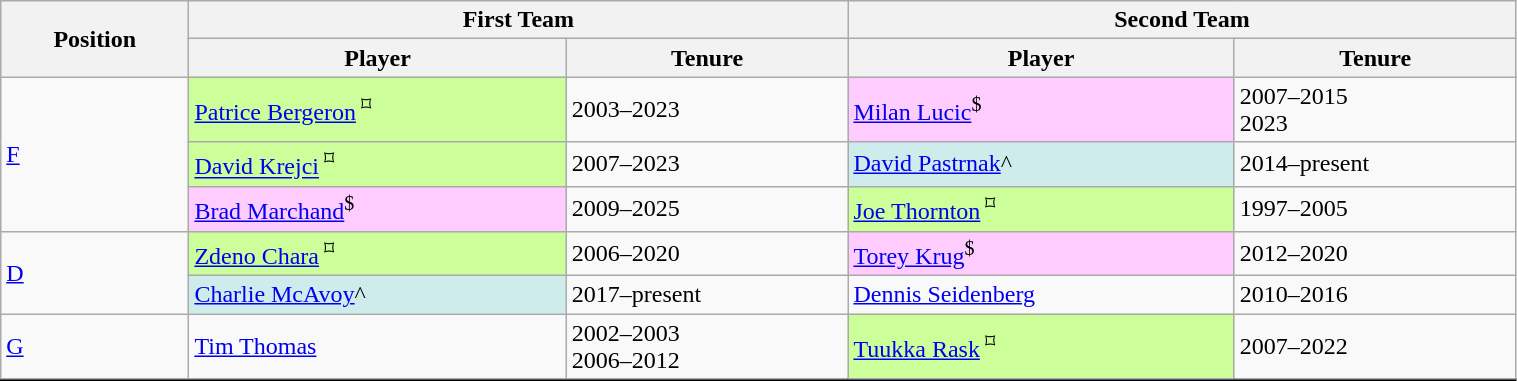<table class="wikitable" style="width:80%">
<tr>
<th rowspan=2>Position</th>
<th colspan=2>First Team</th>
<th colspan=2>Second Team</th>
</tr>
<tr>
<th>Player</th>
<th>Tenure</th>
<th>Player</th>
<th>Tenure</th>
</tr>
<tr>
<td rowspan="3"><a href='#'>F</a></td>
<td bgcolor="#CCFF99"><a href='#'>Patrice Bergeron</a><sup> ⌑</sup></td>
<td>2003–2023</td>
<td bgcolor="#FFCCFF"><a href='#'>Milan Lucic</a><sup>$</sup></td>
<td>2007–2015<br>2023</td>
</tr>
<tr>
<td bgcolor="#CCFF99"><a href='#'>David Krejci</a><sup> ⌑</sup></td>
<td>2007–2023</td>
<td bgcolor="#CFECEC"><a href='#'>David Pastrnak</a>^</td>
<td>2014–present</td>
</tr>
<tr>
<td bgcolor="#FFCCFF"><a href='#'>Brad Marchand</a><sup>$</sup></td>
<td>2009–2025</td>
<td bgcolor="#CCFF99"><a href='#'>Joe Thornton</a><sup> ⌑</sup></td>
<td>1997–2005</td>
</tr>
<tr>
<td rowspan="2"><a href='#'>D</a></td>
<td bgcolor="#CCFF99"><a href='#'>Zdeno Chara</a><sup> ⌑</sup></td>
<td>2006–2020</td>
<td bgcolor="#FFCCFF"><a href='#'>Torey Krug</a><sup>$</sup></td>
<td>2012–2020</td>
</tr>
<tr>
<td bgcolor="#CFECEC"><a href='#'>Charlie McAvoy</a>^</td>
<td>2017–present</td>
<td><a href='#'>Dennis Seidenberg</a></td>
<td>2010–2016</td>
</tr>
<tr>
<td><a href='#'>G</a></td>
<td><a href='#'>Tim Thomas</a></td>
<td>2002–2003<br>2006–2012</td>
<td bgcolor="#CCFF99"><a href='#'>Tuukka Rask</a><sup> ⌑</sup></td>
<td>2007–2022</td>
</tr>
<tr style="border-top:2px solid black">
</tr>
</table>
